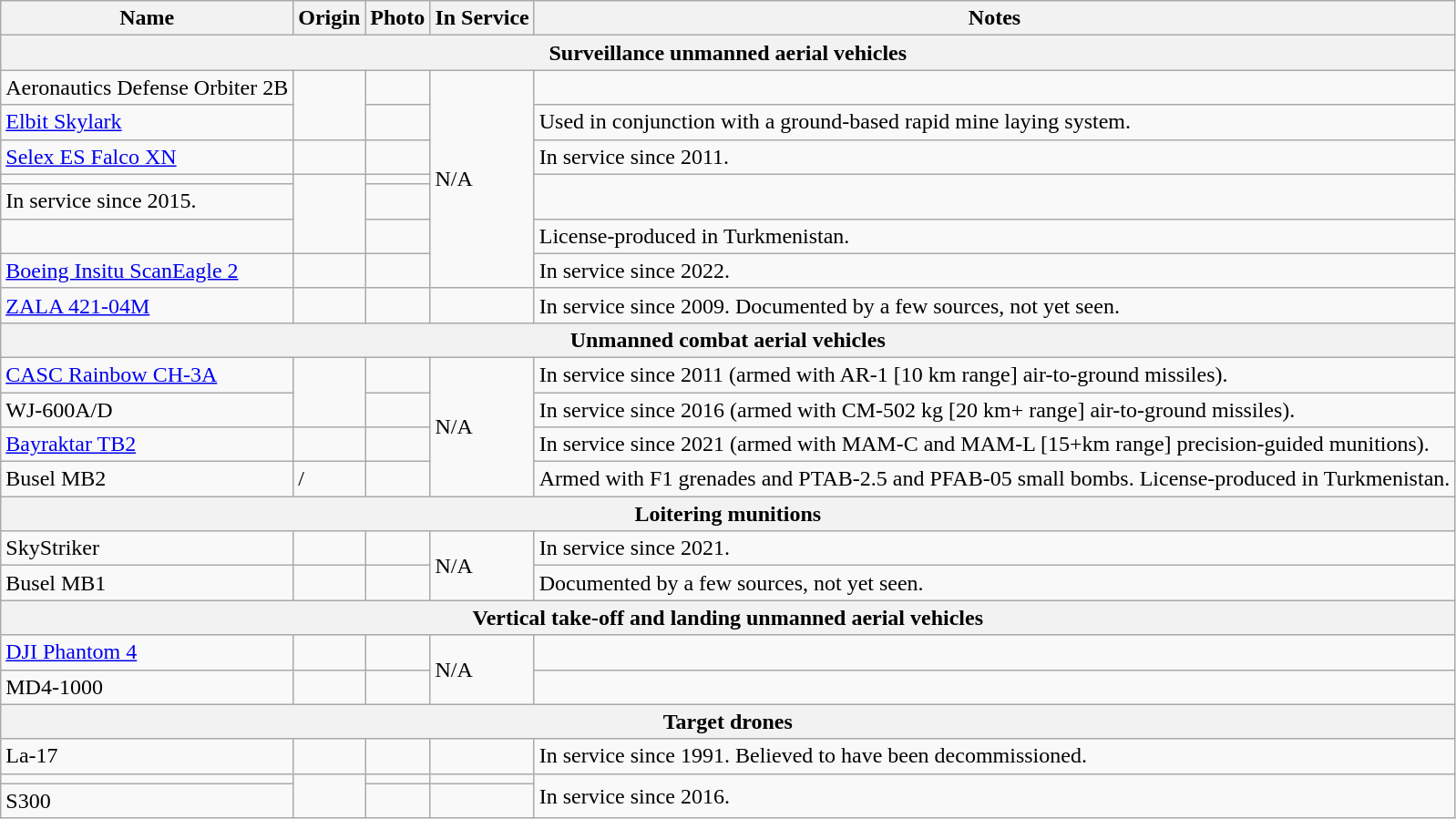<table class="wikitable">
<tr>
<th>Name</th>
<th>Origin</th>
<th>Photo</th>
<th>In Service</th>
<th>Notes</th>
</tr>
<tr>
<th colspan="5">Surveillance unmanned aerial vehicles</th>
</tr>
<tr>
<td>Aeronautics Defense Orbiter 2B</td>
<td rowspan="2"></td>
<td></td>
<td rowspan="7">N/A</td>
<td></td>
</tr>
<tr>
<td><a href='#'>Elbit Skylark</a></td>
<td></td>
<td>Used in conjunction with a ground-based rapid mine laying system.</td>
</tr>
<tr>
<td><a href='#'>Selex ES Falco XN</a></td>
<td></td>
<td></td>
<td>In service since 2011.</td>
</tr>
<tr>
<td></td>
<td rowspan="3"> <br>  </td>
</tr>
<tr>
<td>In service since 2015.</td>
<td></td>
</tr>
<tr>
<td></td>
<td></td>
<td>License-produced in Turkmenistan.</td>
</tr>
<tr>
<td><a href='#'>Boeing Insitu ScanEagle 2</a></td>
<td></td>
<td></td>
<td>In service since 2022.</td>
</tr>
<tr>
<td><a href='#'>ZALA 421-04М</a></td>
<td></td>
<td></td>
<td></td>
<td>In service since 2009. Documented by a few sources, not yet seen.</td>
</tr>
<tr>
<th colspan="5">Unmanned combat aerial vehicles</th>
</tr>
<tr>
<td><a href='#'>CASC Rainbow CH-3A</a></td>
<td rowspan="2"></td>
<td></td>
<td rowspan="4">N/A</td>
<td>In service since 2011 (armed with AR-1 [10 km range] air-to-ground missiles).</td>
</tr>
<tr>
<td>WJ-600A/D</td>
<td></td>
<td>In service since 2016 (armed with CM-502 kg [20 km+ range] air-to-ground missiles).</td>
</tr>
<tr>
<td><a href='#'>Bayraktar TB2</a></td>
<td></td>
<td></td>
<td>In service since 2021 (armed with MAM-C and MAM-L [15+km range] precision-guided munitions).</td>
</tr>
<tr>
<td>Busel MB2</td>
<td> / </td>
<td></td>
<td>Armed with F1 grenades and PTAB-2.5 and PFAB-05 small bombs. License-produced in Turkmenistan.</td>
</tr>
<tr>
<th colspan="5">Loitering munitions</th>
</tr>
<tr>
<td>SkyStriker</td>
<td></td>
<td></td>
<td rowspan="2">N/A</td>
<td>In service since 2021.</td>
</tr>
<tr>
<td>Busel MB1</td>
<td></td>
<td></td>
<td>Documented by a few sources, not yet seen.</td>
</tr>
<tr>
<th colspan="5">Vertical take-off and landing unmanned aerial vehicles</th>
</tr>
<tr>
<td><a href='#'>DJI Phantom 4</a></td>
<td></td>
<td></td>
<td rowspan="2">N/A</td>
<td></td>
</tr>
<tr>
<td>MD4-1000</td>
<td></td>
<td></td>
<td></td>
</tr>
<tr>
<th colspan="5">Target drones</th>
</tr>
<tr>
<td>La-17</td>
<td></td>
<td></td>
<td></td>
<td>In service since 1991. Believed to have been decommissioned.</td>
</tr>
<tr>
<td></td>
<td rowspan="2"></td>
<td></td>
<td></td>
<td rowspan="2">In service since 2016.</td>
</tr>
<tr>
<td>S300</td>
<td></td>
<td></td>
</tr>
</table>
